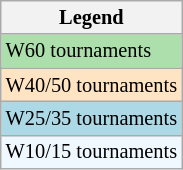<table class="wikitable" style="font-size:85%;">
<tr>
<th>Legend</th>
</tr>
<tr style="background:#addfad;">
<td>W60 tournaments</td>
</tr>
<tr style="background:#ffe4c4;">
<td>W40/50 tournaments</td>
</tr>
<tr style="background:lightblue;">
<td>W25/35 tournaments</td>
</tr>
<tr style="background:#f0f8ff;">
<td>W10/15 tournaments</td>
</tr>
</table>
